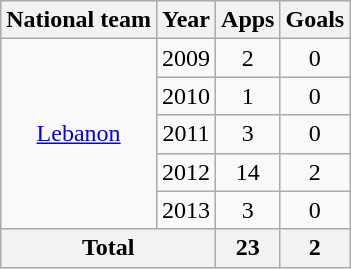<table class="wikitable" style="text-align:center">
<tr>
<th>National team</th>
<th>Year</th>
<th>Apps</th>
<th>Goals</th>
</tr>
<tr>
<td rowspan="5"><a href='#'>Lebanon</a></td>
<td>2009</td>
<td>2</td>
<td>0</td>
</tr>
<tr>
<td>2010</td>
<td>1</td>
<td>0</td>
</tr>
<tr>
<td>2011</td>
<td>3</td>
<td>0</td>
</tr>
<tr>
<td>2012</td>
<td>14</td>
<td>2</td>
</tr>
<tr>
<td>2013</td>
<td>3</td>
<td>0</td>
</tr>
<tr>
<th colspan="2">Total</th>
<th>23</th>
<th>2</th>
</tr>
</table>
